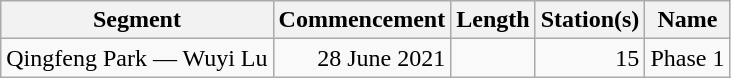<table class="wikitable" style="border-collapse: collapse; text-align: right;">
<tr>
<th>Segment</th>
<th>Commencement</th>
<th>Length</th>
<th>Station(s)</th>
<th>Name</th>
</tr>
<tr>
<td style="text-align: left;">Qingfeng Park — Wuyi Lu</td>
<td>28 June 2021</td>
<td></td>
<td>15</td>
<td style="text-align: left;">Phase 1</td>
</tr>
</table>
